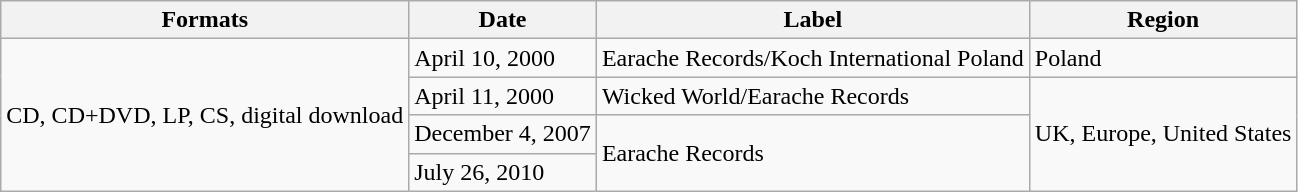<table class="wikitable">
<tr>
<th>Formats</th>
<th>Date</th>
<th>Label</th>
<th>Region</th>
</tr>
<tr>
<td rowspan=7>CD, CD+DVD, LP, CS, digital download</td>
<td>April 10, 2000</td>
<td>Earache Records/Koch International Poland</td>
<td>Poland</td>
</tr>
<tr>
<td>April 11, 2000</td>
<td>Wicked World/Earache Records</td>
<td rowspan=3>UK, Europe, United States</td>
</tr>
<tr>
<td>December 4, 2007</td>
<td rowspan=2>Earache Records</td>
</tr>
<tr>
<td>July 26, 2010</td>
</tr>
</table>
